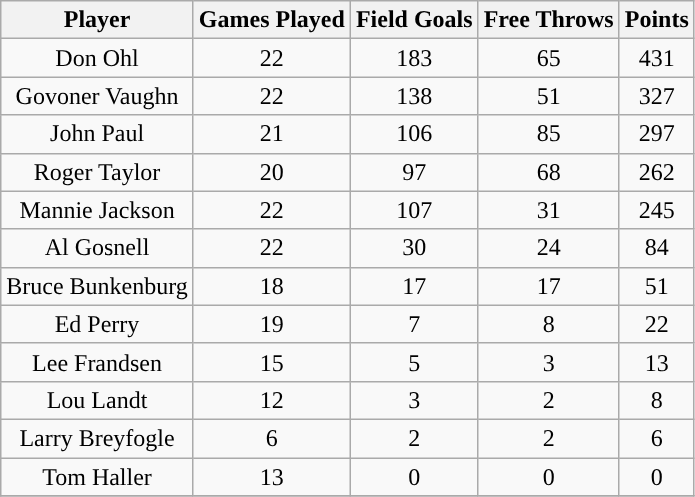<table class="wikitable sortable">
<tr>
<th>Player</th>
<th>Games Played</th>
<th>Field Goals</th>
<th>Free Throws</th>
<th>Points</th>
</tr>
<tr align="center" bgcolor="">
<td>Don Ohl</td>
<td>22</td>
<td>183</td>
<td>65</td>
<td>431</td>
</tr>
<tr align="center" bgcolor="">
<td>Govoner Vaughn</td>
<td>22</td>
<td>138</td>
<td>51</td>
<td>327</td>
</tr>
<tr align="center" bgcolor="">
<td>John Paul</td>
<td>21</td>
<td>106</td>
<td>85</td>
<td>297</td>
</tr>
<tr align="center" bgcolor="">
<td>Roger Taylor</td>
<td>20</td>
<td>97</td>
<td>68</td>
<td>262</td>
</tr>
<tr align="center" bgcolor="">
<td>Mannie Jackson</td>
<td>22</td>
<td>107</td>
<td>31</td>
<td>245</td>
</tr>
<tr align="center" bgcolor="">
<td>Al Gosnell</td>
<td>22</td>
<td>30</td>
<td>24</td>
<td>84</td>
</tr>
<tr align="center" bgcolor="">
<td>Bruce Bunkenburg</td>
<td>18</td>
<td>17</td>
<td>17</td>
<td>51</td>
</tr>
<tr align="center" bgcolor="">
<td>Ed Perry</td>
<td>19</td>
<td>7</td>
<td>8</td>
<td>22</td>
</tr>
<tr align="center" bgcolor="">
<td>Lee Frandsen</td>
<td>15</td>
<td>5</td>
<td>3</td>
<td>13</td>
</tr>
<tr align="center" bgcolor="">
<td>Lou Landt</td>
<td>12</td>
<td>3</td>
<td>2</td>
<td>8</td>
</tr>
<tr align="center" bgcolor="">
<td>Larry Breyfogle</td>
<td>6</td>
<td>2</td>
<td>2</td>
<td>6</td>
</tr>
<tr align="center" bgcolor="">
<td>Tom Haller</td>
<td>13</td>
<td>0</td>
<td>0</td>
<td>0</td>
</tr>
<tr align="center" bgcolor="">
</tr>
</table>
